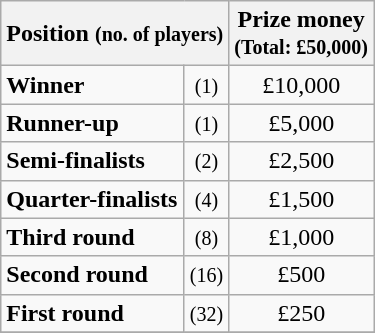<table class="wikitable">
<tr>
<th colspan=2>Position <small>(no. of players)</small></th>
<th>Prize money<br><small>(Total: £50,000)</small></th>
</tr>
<tr>
<td><strong>Winner</strong></td>
<td align=center><small>(1)</small></td>
<td align=center>£10,000</td>
</tr>
<tr>
<td><strong>Runner-up</strong></td>
<td align=center><small>(1)</small></td>
<td align=center>£5,000</td>
</tr>
<tr>
<td><strong>Semi-finalists</strong></td>
<td align=center><small>(2)</small></td>
<td align=center>£2,500</td>
</tr>
<tr>
<td><strong>Quarter-finalists</strong></td>
<td align=center><small>(4)</small></td>
<td align=center>£1,500</td>
</tr>
<tr>
<td><strong>Third round</strong></td>
<td align=center><small>(8)</small></td>
<td align=center>£1,000</td>
</tr>
<tr>
<td><strong>Second round</strong></td>
<td align=center><small>(16)</small></td>
<td align=center>£500</td>
</tr>
<tr>
<td><strong>First round</strong></td>
<td align=center><small>(32)</small></td>
<td align=center>£250</td>
</tr>
<tr>
</tr>
</table>
